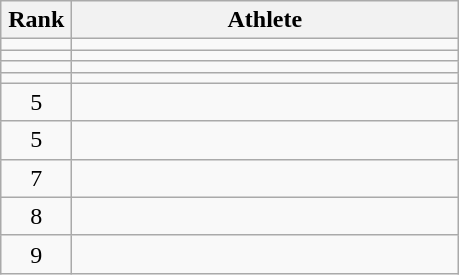<table class="wikitable" style="text-align: center;">
<tr>
<th width=40>Rank</th>
<th width=250>Athlete</th>
</tr>
<tr>
<td></td>
<td align="left"></td>
</tr>
<tr>
<td></td>
<td align="left"></td>
</tr>
<tr>
<td></td>
<td align="left"></td>
</tr>
<tr>
<td></td>
<td align="left"></td>
</tr>
<tr>
<td>5</td>
<td align="left"></td>
</tr>
<tr>
<td>5</td>
<td align="left"></td>
</tr>
<tr>
<td>7</td>
<td align="left"></td>
</tr>
<tr>
<td>8</td>
<td align="left"></td>
</tr>
<tr>
<td>9</td>
<td align="left"></td>
</tr>
</table>
